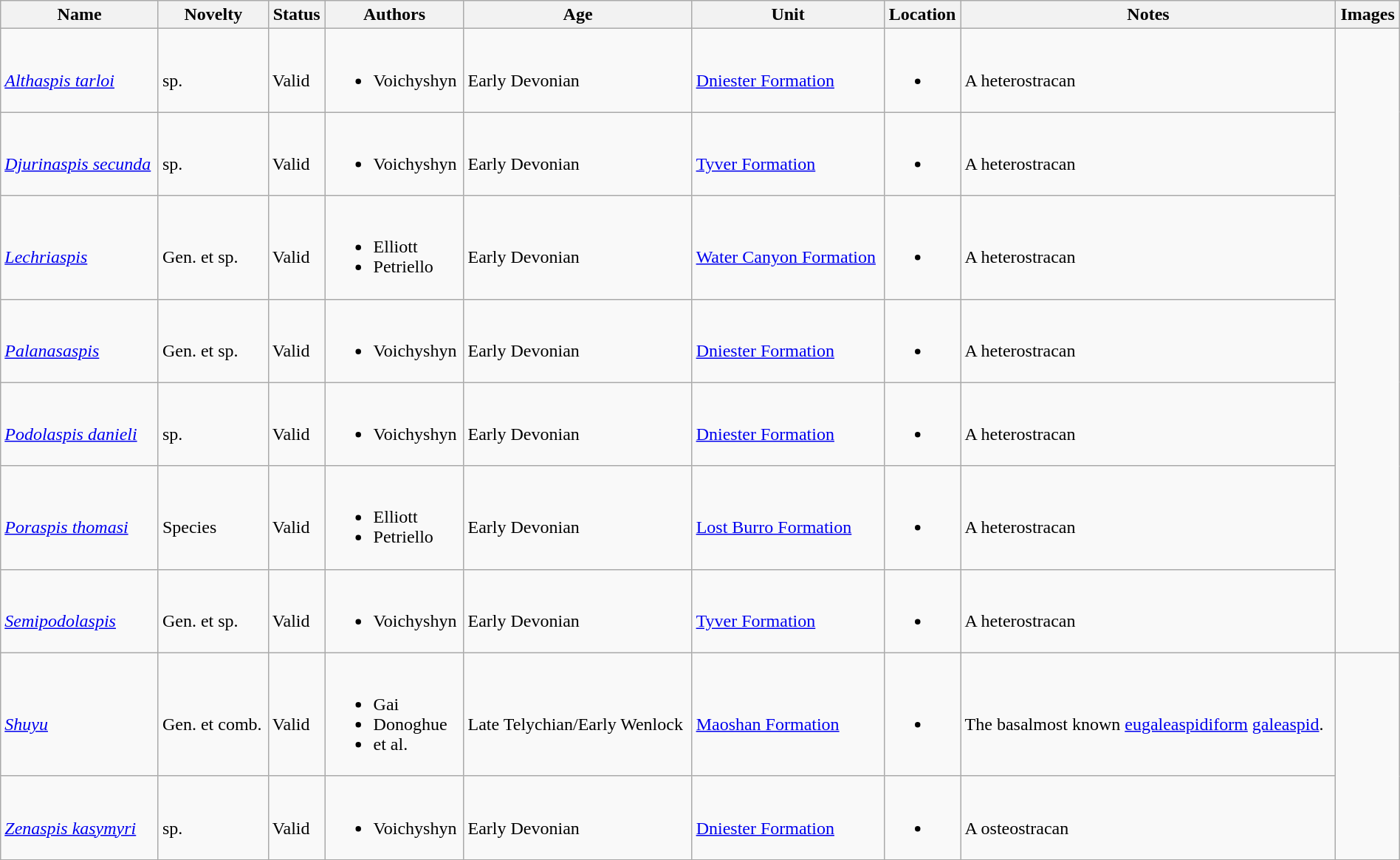<table class="wikitable sortable" align="center" width="100%">
<tr>
<th>Name</th>
<th>Novelty</th>
<th>Status</th>
<th>Authors</th>
<th>Age</th>
<th>Unit</th>
<th>Location</th>
<th>Notes</th>
<th>Images</th>
</tr>
<tr>
<td><br><em><a href='#'>Althaspis tarloi</a></em></td>
<td><br>sp.</td>
<td><br>Valid</td>
<td><br><ul><li>Voichyshyn</li></ul></td>
<td><br>Early Devonian</td>
<td><br><a href='#'>Dniester Formation</a></td>
<td><br><ul><li></li></ul></td>
<td><br>A heterostracan</td>
</tr>
<tr>
<td><br><em><a href='#'>Djurinaspis secunda</a></em></td>
<td><br>sp.</td>
<td><br>Valid</td>
<td><br><ul><li>Voichyshyn</li></ul></td>
<td><br>Early Devonian</td>
<td><br><a href='#'>Tyver Formation</a></td>
<td><br><ul><li></li></ul></td>
<td><br>A heterostracan</td>
</tr>
<tr>
<td><br><em><a href='#'>Lechriaspis</a></em></td>
<td><br>Gen. et sp.</td>
<td><br>Valid</td>
<td><br><ul><li>Elliott</li><li>Petriello</li></ul></td>
<td><br>Early Devonian</td>
<td><br><a href='#'>Water Canyon Formation</a></td>
<td><br><ul><li></li></ul></td>
<td><br>A heterostracan</td>
</tr>
<tr>
<td><br><em><a href='#'>Palanasaspis</a></em></td>
<td><br>Gen. et sp.</td>
<td><br>Valid</td>
<td><br><ul><li>Voichyshyn</li></ul></td>
<td><br>Early Devonian</td>
<td><br><a href='#'>Dniester Formation</a></td>
<td><br><ul><li></li></ul></td>
<td><br>A heterostracan</td>
</tr>
<tr>
<td><br><em><a href='#'>Podolaspis danieli</a></em></td>
<td><br>sp.</td>
<td><br>Valid</td>
<td><br><ul><li>Voichyshyn</li></ul></td>
<td><br>Early Devonian</td>
<td><br><a href='#'>Dniester Formation</a></td>
<td><br><ul><li></li></ul></td>
<td><br>A heterostracan</td>
</tr>
<tr>
<td><br><em><a href='#'>Poraspis thomasi</a></em></td>
<td><br>Species</td>
<td><br>Valid</td>
<td><br><ul><li>Elliott</li><li>Petriello</li></ul></td>
<td><br>Early Devonian</td>
<td><br><a href='#'>Lost Burro Formation</a></td>
<td><br><ul><li></li></ul></td>
<td><br>A heterostracan</td>
</tr>
<tr>
<td><br><em><a href='#'>Semipodolaspis</a></em></td>
<td><br>Gen. et sp.</td>
<td><br>Valid</td>
<td><br><ul><li>Voichyshyn</li></ul></td>
<td><br>Early Devonian</td>
<td><br><a href='#'>Tyver Formation</a></td>
<td><br><ul><li></li></ul></td>
<td><br>A heterostracan</td>
</tr>
<tr>
<td><br><em><a href='#'>Shuyu</a></em></td>
<td><br>Gen. et comb.</td>
<td><br>Valid</td>
<td><br><ul><li>Gai</li><li>Donoghue</li><li>et al.</li></ul></td>
<td><br>Late Telychian/Early Wenlock</td>
<td><br><a href='#'>Maoshan Formation</a></td>
<td><br><ul><li></li></ul></td>
<td><br>The basalmost known <a href='#'>eugaleaspidiform</a> <a href='#'>galeaspid</a>.</td>
<td rowspan="47"></td>
</tr>
<tr>
<td><br><em><a href='#'>Zenaspis kasymyri</a></em></td>
<td><br>sp.</td>
<td><br>Valid</td>
<td><br><ul><li>Voichyshyn</li></ul></td>
<td><br>Early Devonian</td>
<td><br><a href='#'>Dniester Formation</a></td>
<td><br><ul><li></li></ul></td>
<td><br>A osteostracan</td>
</tr>
<tr>
</tr>
</table>
